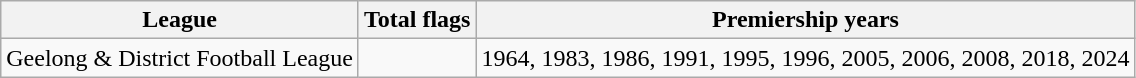<table class="wikitable">
<tr>
<th>League</th>
<th>Total flags</th>
<th>Premiership years</th>
</tr>
<tr>
<td>Geelong & District Football League</td>
<td></td>
<td {{center>1964, 1983, 1986, 1991, 1995, 1996, 2005, 2006, 2008, 2018, 2024</td>
</tr>
</table>
